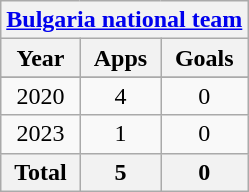<table class="wikitable" style="text-align:center">
<tr>
<th colspan=3><a href='#'>Bulgaria national team</a></th>
</tr>
<tr>
<th>Year</th>
<th>Apps</th>
<th>Goals</th>
</tr>
<tr>
</tr>
<tr>
<td>2020</td>
<td>4</td>
<td>0</td>
</tr>
<tr>
<td>2023</td>
<td>1</td>
<td>0</td>
</tr>
<tr>
<th>Total</th>
<th>5</th>
<th>0</th>
</tr>
</table>
